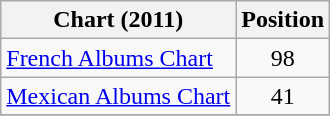<table class="wikitable sortable">
<tr>
<th>Chart (2011)</th>
<th>Position</th>
</tr>
<tr>
<td><a href='#'>French Albums Chart</a></td>
<td style="text-align: center;">98</td>
</tr>
<tr>
<td><a href='#'>Mexican Albums Chart</a></td>
<td style="text-align:center;">41</td>
</tr>
<tr>
</tr>
</table>
